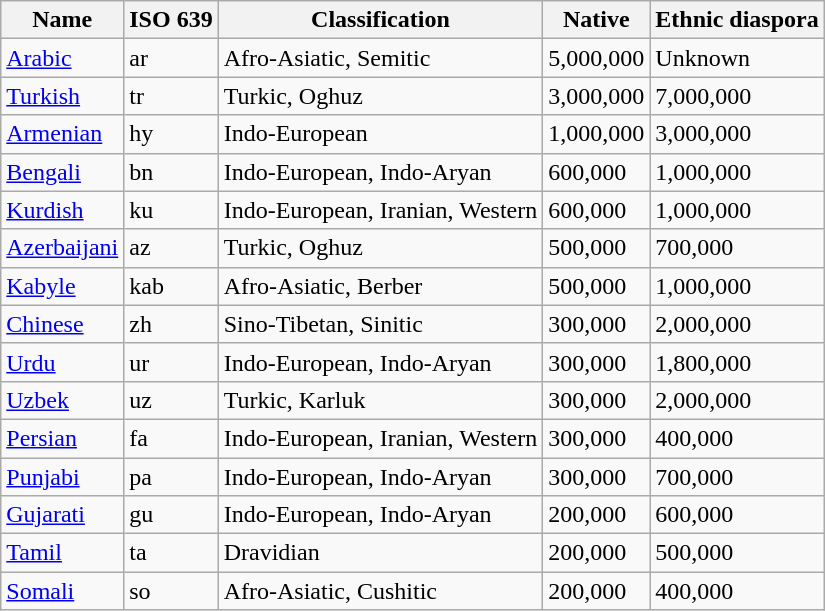<table class="wikitable sortable">
<tr>
<th>Name</th>
<th>ISO 639</th>
<th>Classification</th>
<th>Native</th>
<th>Ethnic diaspora</th>
</tr>
<tr>
<td><a href='#'>Arabic</a></td>
<td>ar</td>
<td>Afro-Asiatic, Semitic</td>
<td>5,000,000</td>
<td>Unknown</td>
</tr>
<tr>
<td><a href='#'>Turkish</a></td>
<td>tr</td>
<td>Turkic, Oghuz</td>
<td>3,000,000</td>
<td>7,000,000</td>
</tr>
<tr>
<td><a href='#'>Armenian</a></td>
<td>hy</td>
<td>Indo-European</td>
<td>1,000,000</td>
<td>3,000,000</td>
</tr>
<tr>
<td><a href='#'>Bengali</a></td>
<td>bn</td>
<td>Indo-European, Indo-Aryan</td>
<td>600,000</td>
<td>1,000,000</td>
</tr>
<tr>
<td><a href='#'>Kurdish</a></td>
<td>ku</td>
<td>Indo-European, Iranian, Western</td>
<td>600,000</td>
<td>1,000,000</td>
</tr>
<tr>
<td><a href='#'>Azerbaijani</a></td>
<td>az</td>
<td>Turkic, Oghuz</td>
<td>500,000</td>
<td>700,000</td>
</tr>
<tr>
<td><a href='#'>Kabyle</a></td>
<td>kab</td>
<td>Afro-Asiatic, Berber</td>
<td>500,000</td>
<td>1,000,000</td>
</tr>
<tr>
<td><a href='#'>Chinese</a></td>
<td>zh</td>
<td>Sino-Tibetan, Sinitic</td>
<td>300,000</td>
<td>2,000,000</td>
</tr>
<tr>
<td><a href='#'>Urdu</a></td>
<td>ur</td>
<td>Indo-European, Indo-Aryan</td>
<td>300,000</td>
<td>1,800,000</td>
</tr>
<tr>
<td><a href='#'>Uzbek</a></td>
<td>uz</td>
<td>Turkic, Karluk</td>
<td>300,000</td>
<td>2,000,000</td>
</tr>
<tr>
<td><a href='#'>Persian</a></td>
<td>fa</td>
<td>Indo-European, Iranian, Western</td>
<td>300,000</td>
<td>400,000</td>
</tr>
<tr>
<td><a href='#'>Punjabi</a></td>
<td>pa</td>
<td>Indo-European, Indo-Aryan</td>
<td>300,000</td>
<td>700,000</td>
</tr>
<tr>
<td><a href='#'>Gujarati</a></td>
<td>gu</td>
<td>Indo-European, Indo-Aryan</td>
<td>200,000</td>
<td>600,000</td>
</tr>
<tr>
<td><a href='#'>Tamil</a></td>
<td>ta</td>
<td>Dravidian</td>
<td>200,000</td>
<td>500,000</td>
</tr>
<tr>
<td><a href='#'>Somali</a></td>
<td>so</td>
<td>Afro-Asiatic, Cushitic</td>
<td>200,000</td>
<td>400,000</td>
</tr>
</table>
